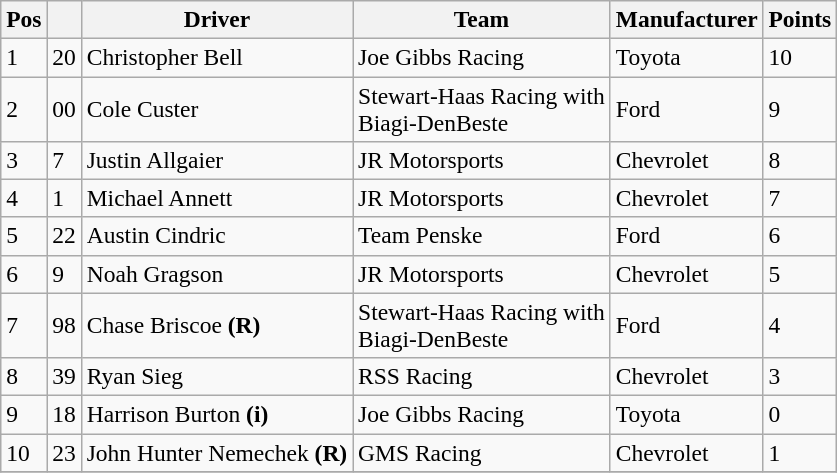<table class="wikitable" style="font-size:98%">
<tr>
<th>Pos</th>
<th></th>
<th>Driver</th>
<th>Team</th>
<th>Manufacturer</th>
<th>Points</th>
</tr>
<tr>
<td>1</td>
<td>20</td>
<td>Christopher Bell</td>
<td>Joe Gibbs Racing</td>
<td>Toyota</td>
<td>10</td>
</tr>
<tr>
<td>2</td>
<td>00</td>
<td>Cole Custer</td>
<td>Stewart-Haas Racing with<br>Biagi-DenBeste</td>
<td>Ford</td>
<td>9</td>
</tr>
<tr>
<td>3</td>
<td>7</td>
<td>Justin Allgaier</td>
<td>JR Motorsports</td>
<td>Chevrolet</td>
<td>8</td>
</tr>
<tr>
<td>4</td>
<td>1</td>
<td>Michael Annett</td>
<td>JR Motorsports</td>
<td>Chevrolet</td>
<td>7</td>
</tr>
<tr>
<td>5</td>
<td>22</td>
<td>Austin Cindric</td>
<td>Team Penske</td>
<td>Ford</td>
<td>6</td>
</tr>
<tr>
<td>6</td>
<td>9</td>
<td>Noah Gragson</td>
<td>JR Motorsports</td>
<td>Chevrolet</td>
<td>5</td>
</tr>
<tr>
<td>7</td>
<td>98</td>
<td>Chase Briscoe <strong>(R)</strong></td>
<td>Stewart-Haas Racing with<br>Biagi-DenBeste</td>
<td>Ford</td>
<td>4</td>
</tr>
<tr>
<td>8</td>
<td>39</td>
<td>Ryan Sieg</td>
<td>RSS Racing</td>
<td>Chevrolet</td>
<td>3</td>
</tr>
<tr>
<td>9</td>
<td>18</td>
<td>Harrison Burton <strong>(i)</strong></td>
<td>Joe Gibbs Racing</td>
<td>Toyota</td>
<td>0</td>
</tr>
<tr>
<td>10</td>
<td>23</td>
<td>John Hunter Nemechek <strong>(R)</strong></td>
<td>GMS Racing</td>
<td>Chevrolet</td>
<td>1</td>
</tr>
<tr>
</tr>
</table>
